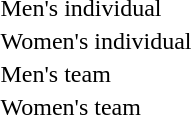<table>
<tr>
<td>Men's individual</td>
<td></td>
<td></td>
<td></td>
</tr>
<tr>
<td>Women's individual</td>
<td></td>
<td></td>
<td></td>
</tr>
<tr>
<td>Men's team</td>
<td></td>
<td></td>
<td></td>
</tr>
<tr>
<td>Women's team</td>
<td></td>
<td></td>
<td></td>
</tr>
<tr>
</tr>
</table>
